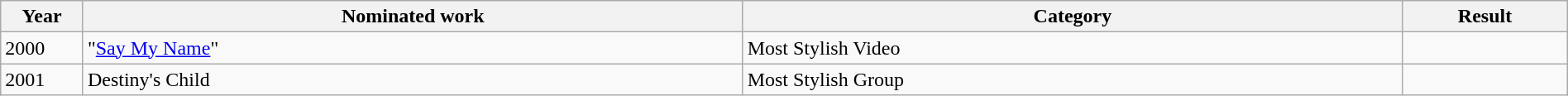<table class="wikitable" width="100%">
<tr>
<th width="5%">Year</th>
<th width="40%">Nominated work</th>
<th width="40%">Category</th>
<th width="10%">Result</th>
</tr>
<tr>
<td>2000</td>
<td>"<a href='#'>Say My Name</a>"</td>
<td>Most Stylish Video</td>
<td></td>
</tr>
<tr>
<td>2001</td>
<td>Destiny's Child</td>
<td>Most Stylish Group</td>
<td></td>
</tr>
</table>
